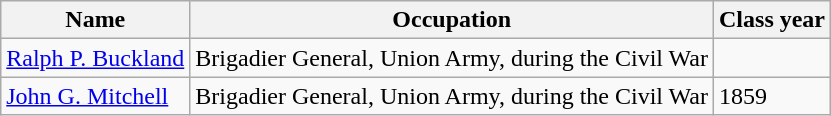<table class="wikitable">
<tr>
<th>Name</th>
<th>Occupation</th>
<th>Class year</th>
</tr>
<tr>
<td><a href='#'>Ralph P. Buckland</a></td>
<td>Brigadier General, Union Army, during the Civil War</td>
<td></td>
</tr>
<tr>
<td><a href='#'>John G. Mitchell</a></td>
<td>Brigadier General, Union Army, during the Civil War</td>
<td>1859</td>
</tr>
</table>
